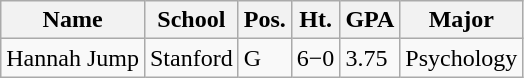<table class="wikitable">
<tr>
<th>Name</th>
<th>School</th>
<th>Pos.</th>
<th>Ht.</th>
<th>GPA</th>
<th>Major</th>
</tr>
<tr>
<td>Hannah Jump</td>
<td>Stanford</td>
<td>G</td>
<td>6−0</td>
<td>3.75</td>
<td>Psychology</td>
</tr>
</table>
